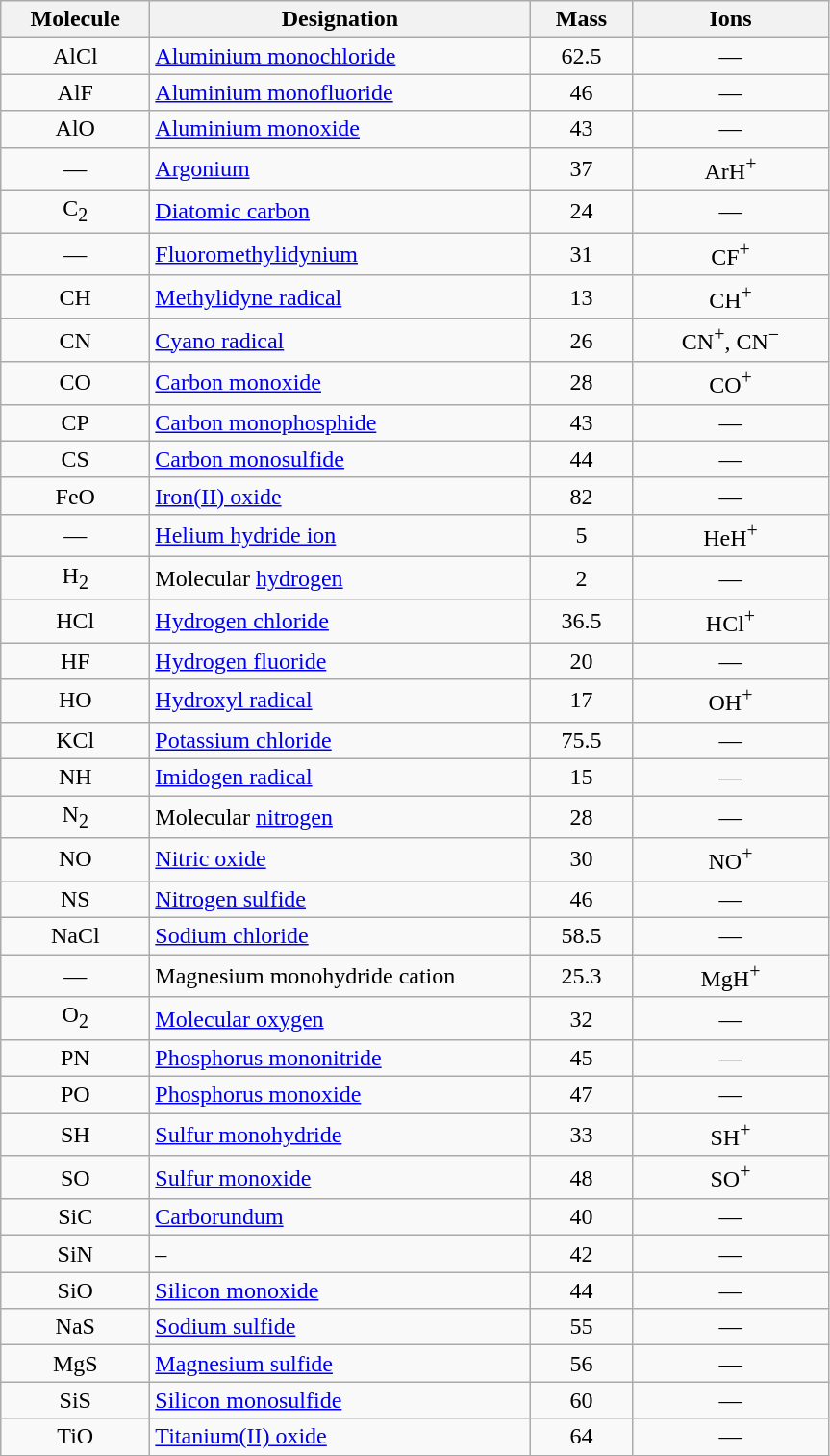<table class="wikitable sortable sticky-header">
<tr>
<th style="width: 6em;">Molecule</th>
<th style="width: 16em;">Designation</th>
<th style="width: 4em;">Mass</th>
<th style="width: 8em;">Ions</th>
</tr>
<tr>
<td align="center">AlCl</td>
<td><a href='#'>Aluminium monochloride</a></td>
<td align="center">62.5</td>
<td align="center">—</td>
</tr>
<tr>
<td align="center">AlF</td>
<td><a href='#'>Aluminium monofluoride</a></td>
<td align="center">46</td>
<td align="center">—</td>
</tr>
<tr>
<td align="center">AlO</td>
<td><a href='#'>Aluminium monoxide</a></td>
<td align="center">43</td>
<td align="center">—</td>
</tr>
<tr>
<td align="center">—</td>
<td><a href='#'>Argonium</a></td>
<td align="center">37</td>
<td align="center">ArH<sup>+</sup></td>
</tr>
<tr>
<td align="center">C<sub>2</sub></td>
<td><a href='#'>Diatomic carbon</a></td>
<td align="center">24</td>
<td align="center">—</td>
</tr>
<tr>
<td align="center">—</td>
<td><a href='#'>Fluoromethylidynium</a></td>
<td align="center">31</td>
<td align="center">CF<sup>+</sup></td>
</tr>
<tr>
<td align="center">CH</td>
<td><a href='#'>Methylidyne radical</a></td>
<td align="center">13</td>
<td align="center">CH<sup>+</sup></td>
</tr>
<tr>
<td align="center">CN</td>
<td><a href='#'>Cyano radical</a></td>
<td align="center">26</td>
<td align="center">CN<sup>+</sup>, CN<sup>−</sup></td>
</tr>
<tr>
<td align="center">CO</td>
<td><a href='#'>Carbon monoxide</a></td>
<td align="center">28</td>
<td align="center">CO<sup>+</sup></td>
</tr>
<tr>
<td align="center">CP</td>
<td><a href='#'>Carbon monophosphide</a></td>
<td align="center">43</td>
<td align="center">—</td>
</tr>
<tr>
<td align="center">CS</td>
<td><a href='#'>Carbon monosulfide</a></td>
<td align="center">44</td>
<td align="center">—</td>
</tr>
<tr>
<td align="center">FeO</td>
<td><a href='#'>Iron(II) oxide</a></td>
<td align="center">82</td>
<td align="center">—</td>
</tr>
<tr>
<td align="center">—</td>
<td><a href='#'>Helium hydride ion</a></td>
<td align="center">5</td>
<td align="center">HeH<sup>+</sup></td>
</tr>
<tr>
<td align="center">H<sub>2</sub></td>
<td>Molecular <a href='#'>hydrogen</a></td>
<td align="center">2</td>
<td align="center">—</td>
</tr>
<tr>
<td align="center">HCl</td>
<td><a href='#'>Hydrogen chloride</a></td>
<td align="center">36.5</td>
<td align="center">HCl<sup>+</sup></td>
</tr>
<tr>
<td align="center">HF</td>
<td><a href='#'>Hydrogen fluoride</a></td>
<td align="center">20</td>
<td align="center">—</td>
</tr>
<tr>
<td align="center">HO</td>
<td><a href='#'>Hydroxyl radical</a></td>
<td align="center">17</td>
<td align="center">OH<sup>+</sup></td>
</tr>
<tr>
<td align="center">KCl</td>
<td><a href='#'>Potassium chloride</a></td>
<td align="center">75.5</td>
<td align="center">—</td>
</tr>
<tr>
<td align="center">NH</td>
<td><a href='#'>Imidogen radical</a></td>
<td align="center">15</td>
<td align="center">—</td>
</tr>
<tr>
<td align="center">N<sub>2</sub></td>
<td>Molecular <a href='#'>nitrogen</a></td>
<td align="center">28</td>
<td align="center">—</td>
</tr>
<tr>
<td align="center">NO</td>
<td><a href='#'>Nitric oxide</a></td>
<td align="center">30</td>
<td align="center">NO<sup>+</sup></td>
</tr>
<tr>
<td align="center">NS</td>
<td><a href='#'>Nitrogen sulfide</a></td>
<td align="center">46</td>
<td align="center">—</td>
</tr>
<tr>
<td align="center">NaCl</td>
<td><a href='#'>Sodium chloride</a></td>
<td align="center">58.5</td>
<td align="center">—</td>
</tr>
<tr>
<td align="center">—</td>
<td>Magnesium monohydride cation</td>
<td align="center">25.3</td>
<td align="center">MgH<sup>+</sup></td>
</tr>
<tr>
<td align="center">O<sub>2</sub></td>
<td><a href='#'>Molecular oxygen</a></td>
<td align="center">32</td>
<td align="center">—</td>
</tr>
<tr>
<td align="center">PN</td>
<td><a href='#'>Phosphorus mononitride</a></td>
<td align="center">45</td>
<td align="center">—</td>
</tr>
<tr>
<td align="center">PO</td>
<td><a href='#'>Phosphorus monoxide</a></td>
<td align="center">47</td>
<td align="center">—</td>
</tr>
<tr>
<td align="center">SH</td>
<td><a href='#'>Sulfur monohydride</a></td>
<td align="center">33</td>
<td align="center">SH<sup>+</sup></td>
</tr>
<tr>
<td align="center">SO</td>
<td><a href='#'>Sulfur monoxide</a></td>
<td align="center">48</td>
<td align="center">SO<sup>+</sup></td>
</tr>
<tr>
<td align="center">SiC</td>
<td><a href='#'>Carborundum</a></td>
<td align="center">40</td>
<td align="center">—</td>
</tr>
<tr>
<td align="center">SiN</td>
<td>–</td>
<td align="center">42</td>
<td align="center">—</td>
</tr>
<tr>
<td align="center">SiO</td>
<td><a href='#'>Silicon monoxide</a></td>
<td align="center">44</td>
<td align="center">—</td>
</tr>
<tr>
<td align="center">NaS</td>
<td><a href='#'>Sodium sulfide</a></td>
<td align="center">55</td>
<td align="center">—</td>
</tr>
<tr>
<td align="center">MgS</td>
<td><a href='#'>Magnesium sulfide</a></td>
<td align="center">56</td>
<td align="center">—</td>
</tr>
<tr>
<td align="center">SiS</td>
<td><a href='#'>Silicon monosulfide</a></td>
<td align="center">60</td>
<td align="center">—</td>
</tr>
<tr>
<td align="center">TiO</td>
<td><a href='#'>Titanium(II) oxide</a></td>
<td align="center">64</td>
<td align="center">—</td>
</tr>
</table>
